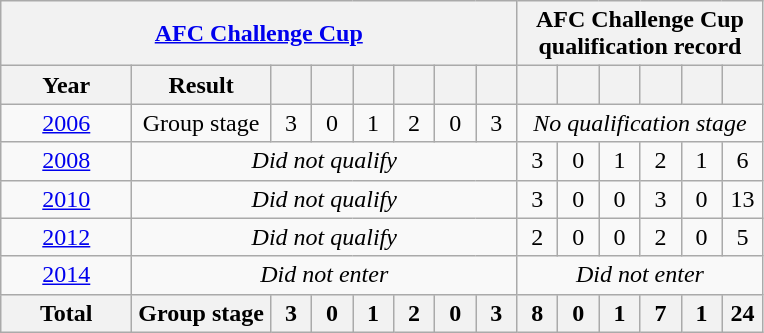<table class="wikitable" style="text-align: center;">
<tr>
<th colspan=8><a href='#'>AFC Challenge Cup</a></th>
<th colspan=6>AFC Challenge Cup qualification record</th>
</tr>
<tr>
<th width=80>Year</th>
<th width=85>Result</th>
<th width=20></th>
<th width=20></th>
<th width=20></th>
<th width=20></th>
<th width=20></th>
<th width=20></th>
<th width=20></th>
<th width=20></th>
<th width=20></th>
<th width=20></th>
<th width=20></th>
<th width=20></th>
</tr>
<tr>
<td> <a href='#'>2006</a></td>
<td>Group stage</td>
<td>3</td>
<td>0</td>
<td>1</td>
<td>2</td>
<td>0</td>
<td>3</td>
<td textalign="centre"; colspan="6"><em>No qualification stage</em></td>
</tr>
<tr>
<td> <a href='#'>2008</a></td>
<td textalign="centre"; colspan="7"><em>Did not qualify</em></td>
<td>3</td>
<td>0</td>
<td>1</td>
<td>2</td>
<td>1</td>
<td>6</td>
</tr>
<tr>
<td> <a href='#'>2010</a></td>
<td textalign="centre"; colspan="7"><em>Did not qualify</em></td>
<td>3</td>
<td>0</td>
<td>0</td>
<td>3</td>
<td>0</td>
<td>13</td>
</tr>
<tr>
<td> <a href='#'>2012</a></td>
<td textalign="centre"; colspan="7"><em>Did not qualify</em></td>
<td>2</td>
<td>0</td>
<td>0</td>
<td>2</td>
<td>0</td>
<td>5</td>
</tr>
<tr>
<td> <a href='#'>2014</a></td>
<td textalign="centre"; colspan="7"><em>Did not enter</em></td>
<td textalign="centre"; colspan="6"><em>Did not enter</em></td>
</tr>
<tr>
<th><strong>Total</strong></th>
<th>Group stage</th>
<th><strong>3</strong></th>
<th><strong>0</strong></th>
<th><strong>1</strong></th>
<th><strong>2</strong></th>
<th><strong>0</strong></th>
<th><strong>3</strong></th>
<th><strong>8</strong></th>
<th><strong>0</strong></th>
<th><strong>1</strong></th>
<th><strong>7</strong></th>
<th><strong>1</strong></th>
<th><strong>24</strong></th>
</tr>
</table>
